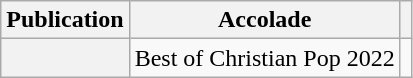<table class="sortable wikitable plainrowheaders  mw-collapsible">
<tr>
<th scope="col">Publication</th>
<th scope="col" class="unsortable">Accolade</th>
<th scope="col" class="unsortable"></th>
</tr>
<tr>
<th scope="row"><em></em></th>
<td>Best of Christian Pop 2022</td>
<td></td>
</tr>
</table>
